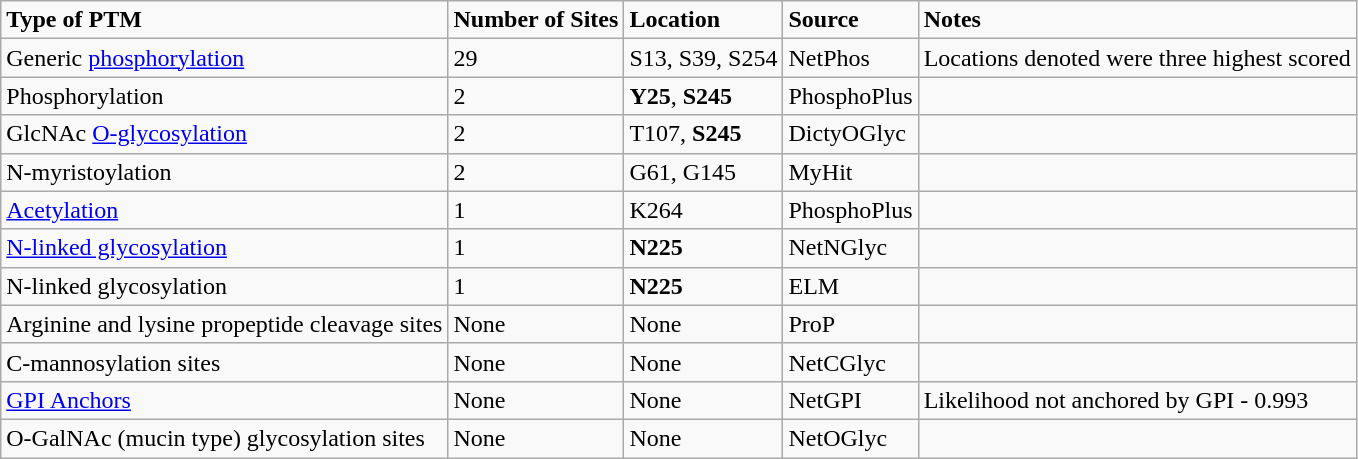<table class="wikitable">
<tr>
<td><strong>Type of PTM</strong></td>
<td><strong>Number of Sites</strong></td>
<td><strong>Location</strong></td>
<td><strong>Source</strong></td>
<td><strong>Notes</strong></td>
</tr>
<tr>
<td>Generic <a href='#'>phosphorylation</a></td>
<td>29</td>
<td>S13, S39, S254</td>
<td>NetPhos</td>
<td>Locations denoted were three highest scored</td>
</tr>
<tr>
<td>Phosphorylation</td>
<td>2</td>
<td><strong>Y25</strong>, <strong>S245</strong></td>
<td>PhosphoPlus</td>
<td></td>
</tr>
<tr>
<td>GlcNAc <a href='#'>O-glycosylation</a></td>
<td>2</td>
<td>T107, <strong>S245</strong></td>
<td>DictyOGlyc</td>
<td></td>
</tr>
<tr>
<td>N-myristoylation</td>
<td>2</td>
<td>G61, G145</td>
<td>MyHit</td>
<td></td>
</tr>
<tr>
<td><a href='#'>Acetylation</a></td>
<td>1</td>
<td>K264</td>
<td>PhosphoPlus</td>
<td></td>
</tr>
<tr>
<td><a href='#'>N-linked glycosylation</a></td>
<td>1</td>
<td><strong>N225</strong></td>
<td>NetNGlyc</td>
<td></td>
</tr>
<tr>
<td>N-linked glycosylation</td>
<td>1</td>
<td><strong>N225</strong></td>
<td>ELM</td>
<td></td>
</tr>
<tr>
<td>Arginine and lysine propeptide cleavage sites</td>
<td>None</td>
<td>None</td>
<td>ProP</td>
<td></td>
</tr>
<tr>
<td>C-mannosylation sites</td>
<td>None</td>
<td>None</td>
<td>NetCGlyc</td>
<td></td>
</tr>
<tr>
<td><a href='#'>GPI Anchors</a></td>
<td>None</td>
<td>None</td>
<td>NetGPI</td>
<td>Likelihood not anchored by GPI - 0.993</td>
</tr>
<tr>
<td>O-GalNAc (mucin type) glycosylation sites</td>
<td>None</td>
<td>None</td>
<td>NetOGlyc</td>
<td></td>
</tr>
</table>
